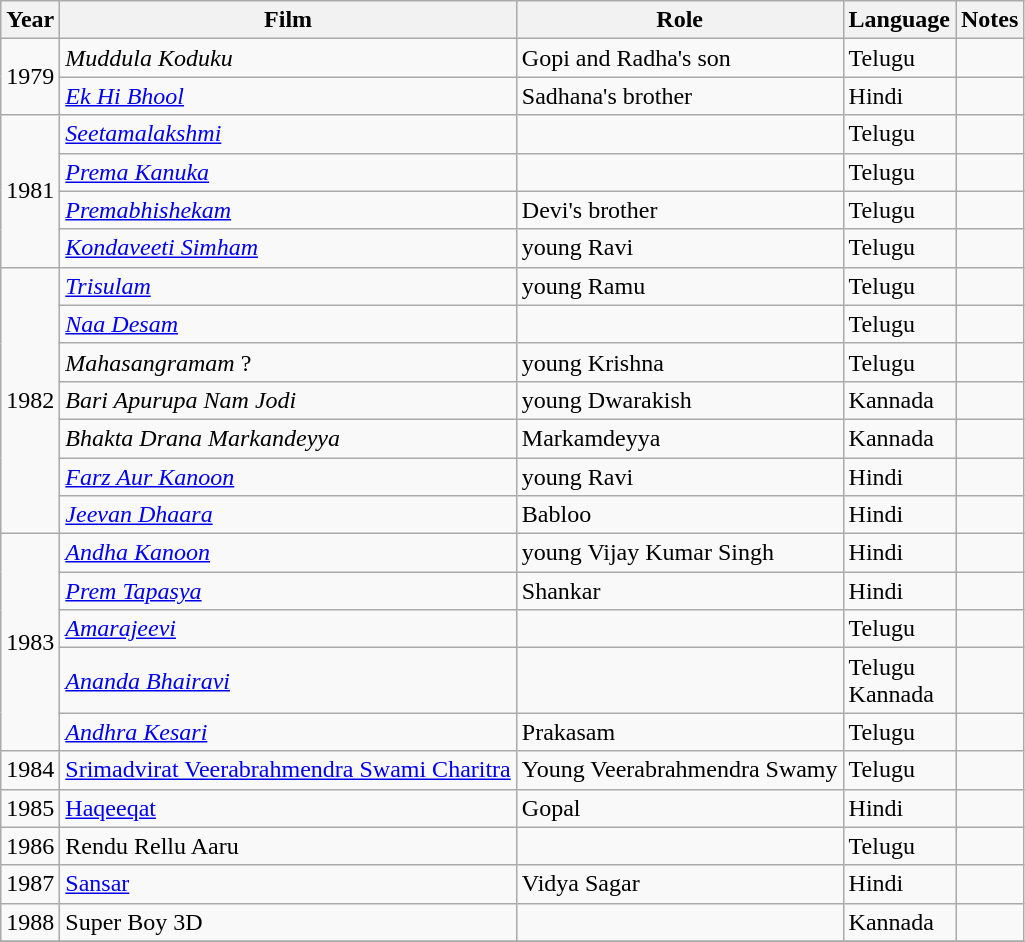<table class="wikitable sortable">
<tr>
<th>Year</th>
<th>Film</th>
<th>Role</th>
<th>Language</th>
<th class="unsortable">Notes</th>
</tr>
<tr>
<td rowspan="2">1979</td>
<td><em>Muddula Koduku</em></td>
<td>Gopi and Radha's son</td>
<td>Telugu</td>
<td></td>
</tr>
<tr>
<td><em><a href='#'>Ek Hi Bhool</a></em></td>
<td>Sadhana's brother</td>
<td>Hindi</td>
<td></td>
</tr>
<tr>
<td rowspan="4">1981</td>
<td><em><a href='#'>Seetamalakshmi</a></em></td>
<td></td>
<td>Telugu</td>
<td></td>
</tr>
<tr>
<td><em><a href='#'>Prema Kanuka</a></em></td>
<td></td>
<td>Telugu</td>
<td></td>
</tr>
<tr>
<td><em><a href='#'>Premabhishekam</a></em></td>
<td>Devi's brother</td>
<td>Telugu</td>
<td></td>
</tr>
<tr>
<td><em><a href='#'>Kondaveeti Simham</a></em></td>
<td>young Ravi</td>
<td>Telugu</td>
<td></td>
</tr>
<tr>
<td rowspan="7">1982</td>
<td><em><a href='#'>Trisulam</a></em></td>
<td>young Ramu</td>
<td>Telugu</td>
<td></td>
</tr>
<tr>
<td><em><a href='#'>Naa Desam</a></em></td>
<td></td>
<td>Telugu</td>
<td></td>
</tr>
<tr>
<td><em>Mahasangramam</em> ?</td>
<td>young Krishna</td>
<td>Telugu</td>
<td></td>
</tr>
<tr>
<td><em>Bari Apurupa Nam Jodi</em></td>
<td>young Dwarakish</td>
<td>Kannada</td>
<td></td>
</tr>
<tr>
<td><em>Bhakta Drana Markandeyya</em></td>
<td>Markamdeyya</td>
<td>Kannada</td>
<td></td>
</tr>
<tr>
<td><em><a href='#'>Farz Aur Kanoon</a></em></td>
<td>young Ravi</td>
<td>Hindi</td>
<td></td>
</tr>
<tr>
<td><em><a href='#'>Jeevan Dhaara</a></em></td>
<td>Babloo</td>
<td>Hindi</td>
<td></td>
</tr>
<tr>
<td rowspan="5">1983</td>
<td><em><a href='#'>Andha Kanoon</a></em></td>
<td>young Vijay Kumar Singh</td>
<td>Hindi</td>
<td></td>
</tr>
<tr>
<td><em><a href='#'>Prem Tapasya</a></em></td>
<td>Shankar</td>
<td>Hindi</td>
<td></td>
</tr>
<tr>
<td><em><a href='#'>Amarajeevi</a></em></td>
<td></td>
<td>Telugu</td>
<td></td>
</tr>
<tr>
<td><em><a href='#'>Ananda Bhairavi</a></em></td>
<td></td>
<td>Telugu<br>Kannada</td>
</tr>
<tr>
<td><em><a href='#'>Andhra Kesari</a></td>
<td>Prakasam</td>
<td>Telugu</td>
<td></td>
</tr>
<tr>
<td>1984</td>
<td></em><a href='#'>Srimadvirat Veerabrahmendra Swami Charitra</a><em></td>
<td>Young Veerabrahmendra Swamy</td>
<td>Telugu</td>
<td></td>
</tr>
<tr>
<td>1985</td>
<td><a href='#'></em>Haqeeqat<em></a></td>
<td>Gopal</td>
<td>Hindi</td>
<td></td>
</tr>
<tr>
<td>1986</td>
<td></em>Rendu Rellu Aaru<em></td>
<td></td>
<td>Telugu</td>
<td></td>
</tr>
<tr>
<td>1987</td>
<td></em><a href='#'>Sansar</a><em></td>
<td>Vidya Sagar</td>
<td>Hindi</td>
<td></td>
</tr>
<tr>
<td>1988</td>
<td></em>Super Boy 3D<em></td>
<td></td>
<td>Kannada</td>
<td></td>
</tr>
<tr>
</tr>
</table>
